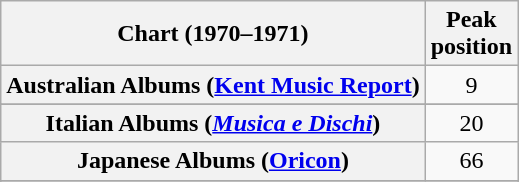<table class="wikitable plainrowheaders sortable" style="text-align:center;">
<tr>
<th>Chart (1970–1971)</th>
<th>Peak<br>position</th>
</tr>
<tr>
<th scope="row">Australian Albums (<a href='#'>Kent Music Report</a>)</th>
<td align="center">9</td>
</tr>
<tr>
</tr>
<tr>
</tr>
<tr>
</tr>
<tr>
<th scope="row">Italian Albums (<em><a href='#'>Musica e Dischi</a></em>)</th>
<td align="center">20</td>
</tr>
<tr>
<th scope="row">Japanese Albums (<a href='#'>Oricon</a>)</th>
<td align="center">66</td>
</tr>
<tr>
</tr>
<tr>
</tr>
<tr>
</tr>
</table>
